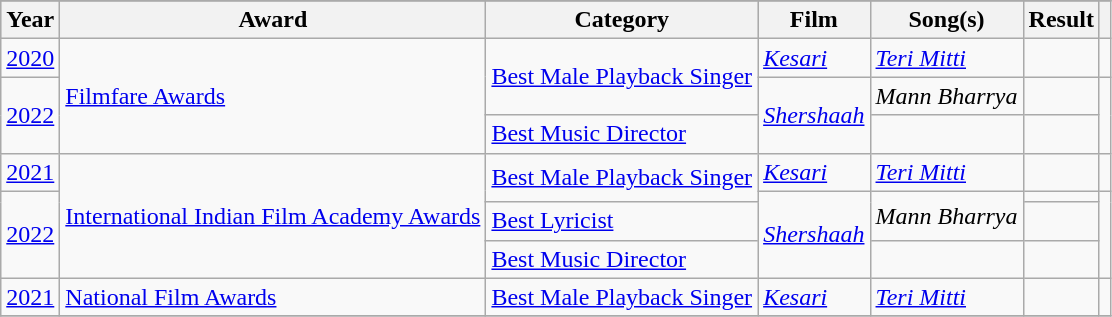<table class="wikitable sortable">
<tr style="background:#ccc; text-align:center;">
</tr>
<tr style="background:#ccc; text-align:center;">
<th>Year</th>
<th>Award</th>
<th>Category</th>
<th>Film</th>
<th>Song(s)</th>
<th>Result</th>
<th class="unsortable"></th>
</tr>
<tr>
<td><a href='#'>2020</a></td>
<td rowspan="3"><a href='#'>Filmfare Awards</a></td>
<td rowspan="2"><a href='#'>Best Male Playback Singer</a></td>
<td><em><a href='#'>Kesari</a></em></td>
<td><em><a href='#'>Teri Mitti</a></em></td>
<td></td>
<td></td>
</tr>
<tr>
<td rowspan="2"><a href='#'>2022</a></td>
<td rowspan="2"><em><a href='#'>Shershaah</a></em></td>
<td><em>Mann Bharrya</em></td>
<td></td>
<td rowspan="2"></td>
</tr>
<tr>
<td><a href='#'>Best Music Director</a></td>
<td></td>
<td></td>
</tr>
<tr>
<td><a href='#'>2021</a></td>
<td rowspan="4"><a href='#'>International Indian Film Academy Awards</a></td>
<td rowspan="2"><a href='#'>Best Male Playback Singer</a></td>
<td><em><a href='#'>Kesari</a></em></td>
<td><em><a href='#'>Teri Mitti</a></em></td>
<td></td>
<td></td>
</tr>
<tr>
<td rowspan="3"><a href='#'>2022</a></td>
<td rowspan="3"><em><a href='#'>Shershaah</a></em></td>
<td rowspan="2"><em>Mann Bharrya</em></td>
<td></td>
<td rowspan="3"></td>
</tr>
<tr>
<td><a href='#'>Best Lyricist</a></td>
<td></td>
</tr>
<tr>
<td><a href='#'>Best Music Director</a></td>
<td></td>
<td></td>
</tr>
<tr>
<td><a href='#'>2021</a></td>
<td><a href='#'>National Film Awards</a></td>
<td><a href='#'>Best Male Playback Singer</a></td>
<td><em><a href='#'>Kesari</a></em></td>
<td><em><a href='#'>Teri Mitti</a></em></td>
<td></td>
<td></td>
</tr>
<tr>
</tr>
</table>
